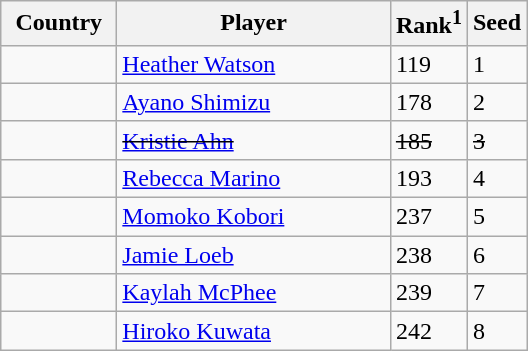<table class="sortable wikitable">
<tr>
<th width="70">Country</th>
<th width="175">Player</th>
<th>Rank<sup>1</sup></th>
<th>Seed</th>
</tr>
<tr>
<td></td>
<td><a href='#'>Heather Watson</a></td>
<td>119</td>
<td>1</td>
</tr>
<tr>
<td></td>
<td><a href='#'>Ayano Shimizu</a></td>
<td>178</td>
<td>2</td>
</tr>
<tr>
<td><s></s></td>
<td><s><a href='#'>Kristie Ahn</a></s></td>
<td><s>185</s></td>
<td><s>3</s></td>
</tr>
<tr>
<td></td>
<td><a href='#'>Rebecca Marino</a></td>
<td>193</td>
<td>4</td>
</tr>
<tr>
<td></td>
<td><a href='#'>Momoko Kobori</a></td>
<td>237</td>
<td>5</td>
</tr>
<tr>
<td></td>
<td><a href='#'>Jamie Loeb</a></td>
<td>238</td>
<td>6</td>
</tr>
<tr>
<td></td>
<td><a href='#'>Kaylah McPhee</a></td>
<td>239</td>
<td>7</td>
</tr>
<tr>
<td></td>
<td><a href='#'>Hiroko Kuwata</a></td>
<td>242</td>
<td>8</td>
</tr>
</table>
